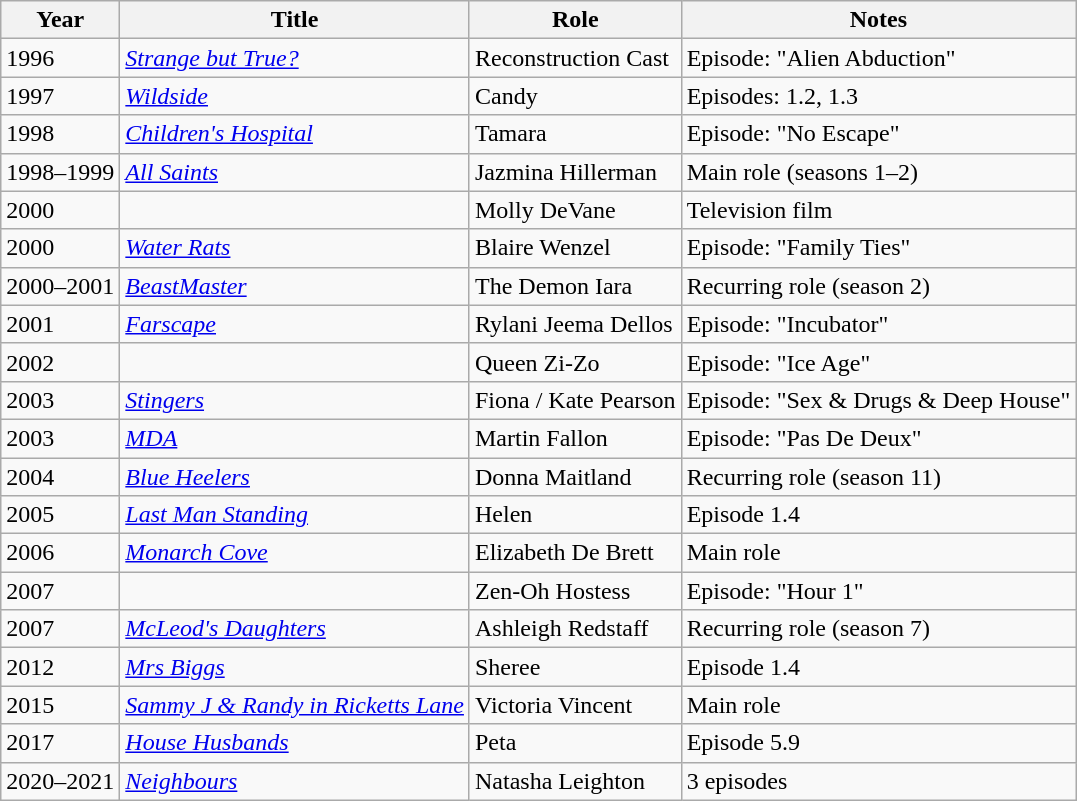<table class="wikitable sortable">
<tr>
<th>Year</th>
<th>Title</th>
<th>Role</th>
<th class = "unsortable">Notes</th>
</tr>
<tr>
<td>1996</td>
<td><em><a href='#'>Strange but True?</a></em></td>
<td>Reconstruction Cast</td>
<td>Episode: "Alien Abduction"</td>
</tr>
<tr>
<td>1997</td>
<td><em><a href='#'>Wildside</a></em></td>
<td>Candy</td>
<td>Episodes: 1.2, 1.3</td>
</tr>
<tr>
<td>1998</td>
<td><em><a href='#'>Children's Hospital</a></em></td>
<td>Tamara</td>
<td>Episode: "No Escape"</td>
</tr>
<tr>
<td>1998–1999</td>
<td><em><a href='#'>All Saints</a></em></td>
<td>Jazmina Hillerman</td>
<td>Main role (seasons 1–2)</td>
</tr>
<tr>
<td>2000</td>
<td><em></em></td>
<td>Molly DeVane</td>
<td>Television film</td>
</tr>
<tr>
<td>2000</td>
<td><em><a href='#'>Water Rats</a></em></td>
<td>Blaire Wenzel</td>
<td>Episode: "Family Ties"</td>
</tr>
<tr>
<td>2000–2001</td>
<td><em><a href='#'>BeastMaster</a></em></td>
<td>The Demon Iara</td>
<td>Recurring role (season 2)</td>
</tr>
<tr>
<td>2001</td>
<td><em><a href='#'>Farscape</a></em></td>
<td>Rylani Jeema Dellos</td>
<td>Episode: "Incubator"</td>
</tr>
<tr>
<td>2002</td>
<td><em></em></td>
<td>Queen Zi-Zo</td>
<td>Episode: "Ice Age"</td>
</tr>
<tr>
<td>2003</td>
<td><em><a href='#'>Stingers</a></em></td>
<td>Fiona / Kate Pearson</td>
<td>Episode: "Sex & Drugs & Deep House"</td>
</tr>
<tr>
<td>2003</td>
<td><em><a href='#'>MDA</a></em></td>
<td>Martin Fallon</td>
<td>Episode: "Pas De Deux"</td>
</tr>
<tr>
<td>2004</td>
<td><em><a href='#'>Blue Heelers</a></em></td>
<td>Donna Maitland</td>
<td>Recurring role (season 11)</td>
</tr>
<tr>
<td>2005</td>
<td><em><a href='#'>Last Man Standing</a></em></td>
<td>Helen</td>
<td>Episode 1.4</td>
</tr>
<tr>
<td>2006</td>
<td><em><a href='#'>Monarch Cove</a></em></td>
<td>Elizabeth De Brett</td>
<td>Main role</td>
</tr>
<tr>
<td>2007</td>
<td><em></em></td>
<td>Zen-Oh Hostess</td>
<td>Episode: "Hour 1"</td>
</tr>
<tr>
<td>2007</td>
<td><em><a href='#'>McLeod's Daughters</a></em></td>
<td>Ashleigh Redstaff</td>
<td>Recurring role (season 7)</td>
</tr>
<tr>
<td>2012</td>
<td><em><a href='#'>Mrs Biggs</a></em></td>
<td>Sheree</td>
<td>Episode 1.4</td>
</tr>
<tr>
<td>2015</td>
<td><em><a href='#'>Sammy J & Randy in Ricketts Lane</a></em></td>
<td>Victoria Vincent</td>
<td>Main role</td>
</tr>
<tr>
<td>2017</td>
<td><em><a href='#'>House Husbands</a></em></td>
<td>Peta</td>
<td>Episode 5.9</td>
</tr>
<tr>
<td>2020–2021</td>
<td><em><a href='#'>Neighbours</a></em></td>
<td>Natasha Leighton</td>
<td>3 episodes</td>
</tr>
</table>
